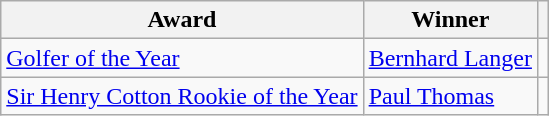<table class="wikitable">
<tr>
<th>Award</th>
<th>Winner</th>
<th></th>
</tr>
<tr>
<td><a href='#'>Golfer of the Year</a></td>
<td> <a href='#'>Bernhard Langer</a></td>
<td></td>
</tr>
<tr>
<td><a href='#'>Sir Henry Cotton Rookie of the Year</a></td>
<td> <a href='#'>Paul Thomas</a></td>
<td></td>
</tr>
</table>
